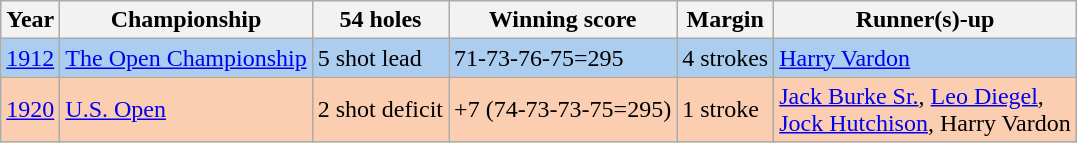<table class="sortable wikitable">
<tr>
<th>Year</th>
<th>Championship</th>
<th>54 holes</th>
<th>Winning score</th>
<th>Margin</th>
<th>Runner(s)-up</th>
</tr>
<tr style="background:#ABCDEF;">
<td align=center><a href='#'>1912</a></td>
<td><a href='#'>The Open Championship</a></td>
<td>5 shot lead</td>
<td>71-73-76-75=295</td>
<td>4 strokes</td>
<td> <a href='#'>Harry Vardon</a></td>
</tr>
<tr style="background:#FBCEB1;">
<td align=center><a href='#'>1920</a></td>
<td><a href='#'>U.S. Open</a></td>
<td>2 shot deficit</td>
<td align=right>+7 (74-73-73-75=295)</td>
<td>1 stroke</td>
<td> <a href='#'>Jack Burke Sr.</a>,  <a href='#'>Leo Diegel</a>,<br>  <a href='#'>Jock Hutchison</a>,  Harry Vardon</td>
</tr>
</table>
